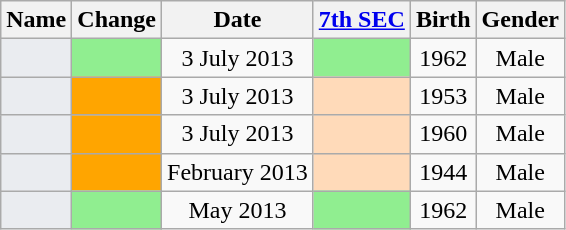<table class="wikitable sortable" style=text-align:center>
<tr>
<th>Name</th>
<th unsortable>Change</th>
<th unsortable>Date</th>
<th unsortable><a href='#'>7th SEC</a></th>
<th>Birth</th>
<th>Gender</th>
</tr>
<tr>
<td bgcolor = #EAECF0></td>
<td bgcolor = LightGreen></td>
<td>3 July 2013</td>
<td bgcolor = LightGreen></td>
<td>1962</td>
<td>Male</td>
</tr>
<tr>
<td bgcolor = #EAECF0></td>
<td bgcolor = Orange></td>
<td>3 July 2013</td>
<td bgcolor = PeachPuff></td>
<td>1953</td>
<td>Male</td>
</tr>
<tr>
<td bgcolor = #EAECF0></td>
<td bgcolor = Orange></td>
<td>3 July 2013</td>
<td bgcolor = PeachPuff></td>
<td>1960</td>
<td>Male</td>
</tr>
<tr>
<td bgcolor = #EAECF0></td>
<td bgcolor = Orange></td>
<td>February 2013</td>
<td bgcolor = PeachPuff></td>
<td>1944</td>
<td>Male</td>
</tr>
<tr>
<td bgcolor = #EAECF0></td>
<td bgcolor = LightGreen></td>
<td>May 2013</td>
<td bgcolor = LightGreen></td>
<td>1962</td>
<td>Male</td>
</tr>
</table>
